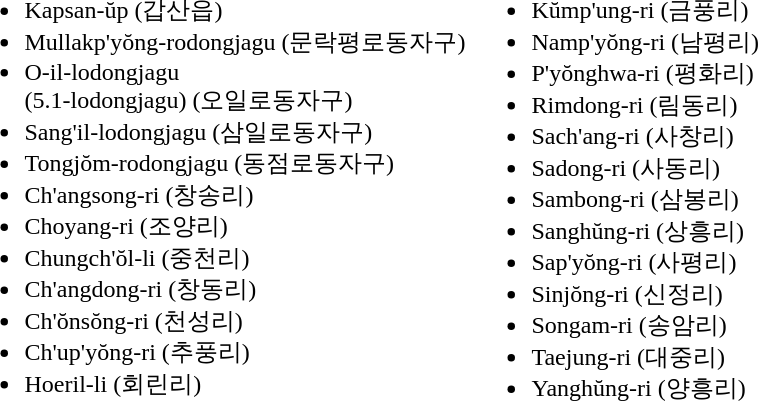<table>
<tr>
<td valign="top"><br><ul><li>Kapsan-ŭp (갑산읍)</li><li>Mullakp'yŏng-rodongjagu (문락평로동자구)</li><li>O-il-lodongjagu<br>(5.1-lodongjagu) (오일로동자구)</li><li>Sang'il-lodongjagu (삼일로동자구)</li><li>Tongjŏm-rodongjagu (동점로동자구)</li><li>Ch'angsong-ri (창송리)</li><li>Choyang-ri (조양리)</li><li>Chungch'ŏl-li (중천리)</li><li>Ch'angdong-ri (창동리)</li><li>Ch'ŏnsŏng-ri (천성리)</li><li>Ch'up'yŏng-ri (추풍리)</li><li>Hoeril-li (회린리)</li></ul></td>
<td valign="top"><br><ul><li>Kŭmp'ung-ri (금풍리)</li><li>Namp'yŏng-ri (남평리)</li><li>P'yŏnghwa-ri (평화리)</li><li>Rimdong-ri (림동리)</li><li>Sach'ang-ri (사창리)</li><li>Sadong-ri (사동리)</li><li>Sambong-ri (삼봉리)</li><li>Sanghŭng-ri (상흥리)</li><li>Sap'yŏng-ri (사평리)</li><li>Sinjŏng-ri (신정리)</li><li>Songam-ri (송암리)</li><li>Taejung-ri (대중리)</li><li>Yanghŭng-ri (양흥리)</li></ul></td>
</tr>
</table>
